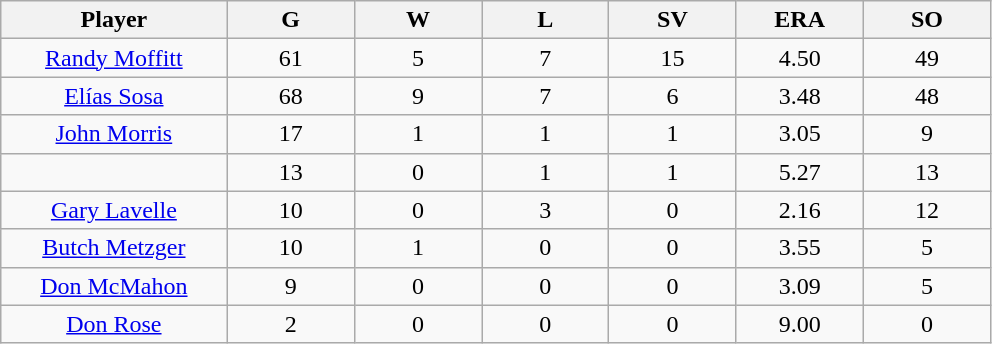<table class="wikitable sortable">
<tr>
<th bgcolor="#DDDDFF" width="16%">Player</th>
<th bgcolor="#DDDDFF" width="9%">G</th>
<th bgcolor="#DDDDFF" width="9%">W</th>
<th bgcolor="#DDDDFF" width="9%">L</th>
<th bgcolor="#DDDDFF" width="9%">SV</th>
<th bgcolor="#DDDDFF" width="9%">ERA</th>
<th bgcolor="#DDDDFF" width="9%">SO</th>
</tr>
<tr align="center">
<td><a href='#'>Randy Moffitt</a></td>
<td>61</td>
<td>5</td>
<td>7</td>
<td>15</td>
<td>4.50</td>
<td>49</td>
</tr>
<tr align=center>
<td><a href='#'>Elías Sosa</a></td>
<td>68</td>
<td>9</td>
<td>7</td>
<td>6</td>
<td>3.48</td>
<td>48</td>
</tr>
<tr align=center>
<td><a href='#'>John Morris</a></td>
<td>17</td>
<td>1</td>
<td>1</td>
<td>1</td>
<td>3.05</td>
<td>9</td>
</tr>
<tr align=center>
<td></td>
<td>13</td>
<td>0</td>
<td>1</td>
<td>1</td>
<td>5.27</td>
<td>13</td>
</tr>
<tr align="center">
<td><a href='#'>Gary Lavelle</a></td>
<td>10</td>
<td>0</td>
<td>3</td>
<td>0</td>
<td>2.16</td>
<td>12</td>
</tr>
<tr align=center>
<td><a href='#'>Butch Metzger</a></td>
<td>10</td>
<td>1</td>
<td>0</td>
<td>0</td>
<td>3.55</td>
<td>5</td>
</tr>
<tr align=center>
<td><a href='#'>Don McMahon</a></td>
<td>9</td>
<td>0</td>
<td>0</td>
<td>0</td>
<td>3.09</td>
<td>5</td>
</tr>
<tr align=center>
<td><a href='#'>Don Rose</a></td>
<td>2</td>
<td>0</td>
<td>0</td>
<td>0</td>
<td>9.00</td>
<td>0</td>
</tr>
</table>
